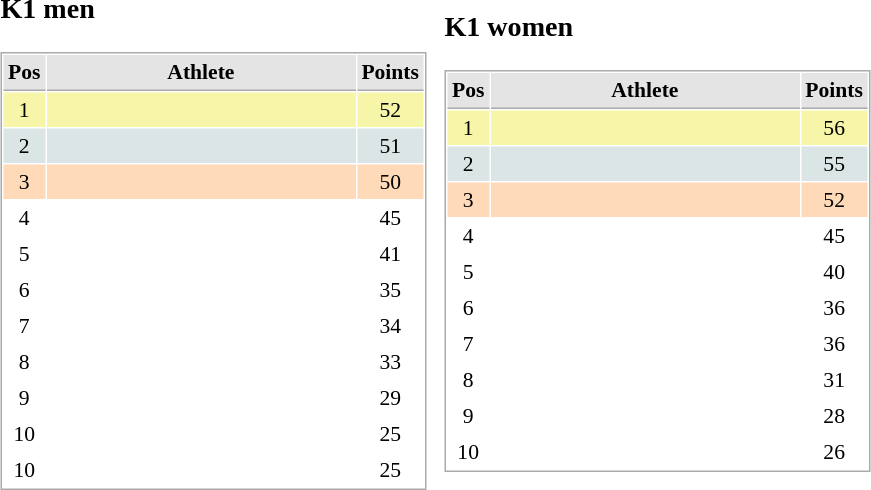<table border="0" cellspacing="10">
<tr>
<td><br><h3>K1 men</h3><table cellspacing="1" cellpadding="3" style="border:1px solid #AAAAAA;font-size:90%">
<tr bgcolor="#E4E4E4">
<th style="border-bottom:1px solid #AAAAAA" width=10>Pos</th>
<th style="border-bottom:1px solid #AAAAAA" width=200>Athlete</th>
<th style="border-bottom:1px solid #AAAAAA" width=20>Points</th>
</tr>
<tr align="center"  bgcolor="#F7F6A8">
<td>1</td>
<td align="left"></td>
<td>52</td>
</tr>
<tr align="center"  bgcolor="#DCE5E5">
<td>2</td>
<td align="left"></td>
<td>51</td>
</tr>
<tr align="center" bgcolor="#FFDAB9">
<td>3</td>
<td align="left"></td>
<td>50</td>
</tr>
<tr align="center">
<td>4</td>
<td align="left"></td>
<td>45</td>
</tr>
<tr align="center">
<td>5</td>
<td align="left"></td>
<td>41</td>
</tr>
<tr align="center">
<td>6</td>
<td align="left"></td>
<td>35</td>
</tr>
<tr align="center">
<td>7</td>
<td align="left"></td>
<td>34</td>
</tr>
<tr align="center">
<td>8</td>
<td align="left"></td>
<td>33</td>
</tr>
<tr align="center">
<td>9</td>
<td align="left"></td>
<td>29</td>
</tr>
<tr align="center">
<td>10</td>
<td align="left"></td>
<td>25</td>
</tr>
<tr align="center">
<td>10</td>
<td align="left"></td>
<td>25</td>
</tr>
</table>
</td>
<td><br><h3>K1 women</h3><table cellspacing="1" cellpadding="3" style="border:1px solid #AAAAAA;font-size:90%">
<tr bgcolor="#E4E4E4">
<th style="border-bottom:1px solid #AAAAAA" width=10>Pos</th>
<th style="border-bottom:1px solid #AAAAAA" width=200>Athlete</th>
<th style="border-bottom:1px solid #AAAAAA" width=20>Points</th>
</tr>
<tr align="center"  bgcolor="#F7F6A8">
<td>1</td>
<td align="left"></td>
<td>56</td>
</tr>
<tr align="center"  bgcolor="#DCE5E5">
<td>2</td>
<td align="left"></td>
<td>55</td>
</tr>
<tr align="center" bgcolor="#FFDAB9">
<td>3</td>
<td align="left"></td>
<td>52</td>
</tr>
<tr align="center">
<td>4</td>
<td align="left"></td>
<td>45</td>
</tr>
<tr align="center">
<td>5</td>
<td align="left"></td>
<td>40</td>
</tr>
<tr align="center">
<td>6</td>
<td align="left"></td>
<td>36</td>
</tr>
<tr align="center">
<td>7</td>
<td align="left"></td>
<td>36</td>
</tr>
<tr align="center">
<td>8</td>
<td align="left"></td>
<td>31</td>
</tr>
<tr align="center">
<td>9</td>
<td align="left"></td>
<td>28</td>
</tr>
<tr align="center">
<td>10</td>
<td align="left"></td>
<td>26</td>
</tr>
</table>
</td>
</tr>
</table>
